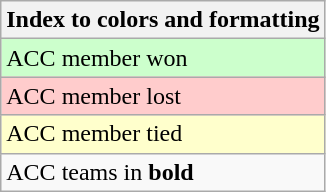<table class="wikitable">
<tr>
<th>Index to colors and formatting</th>
</tr>
<tr style="background:#cfc;">
<td>ACC member won</td>
</tr>
<tr style="background:#fcc;">
<td>ACC member lost</td>
</tr>
<tr style="background:#ffc;">
<td>ACC member tied</td>
</tr>
<tr>
<td>ACC teams in <strong>bold</strong></td>
</tr>
</table>
